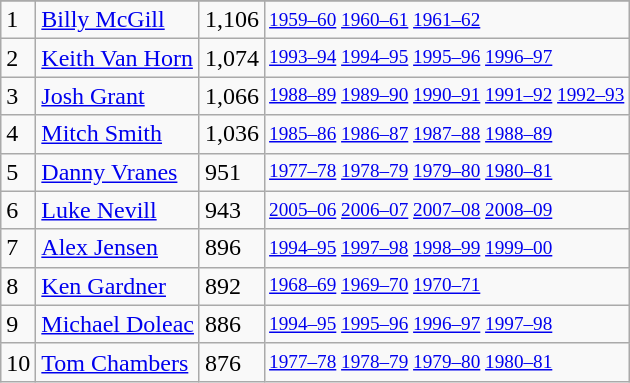<table class="wikitable">
<tr>
</tr>
<tr>
<td>1</td>
<td><a href='#'>Billy McGill</a></td>
<td>1,106</td>
<td style="font-size:80%;"><a href='#'>1959–60</a> <a href='#'>1960–61</a> <a href='#'>1961–62</a></td>
</tr>
<tr>
<td>2</td>
<td><a href='#'>Keith Van Horn</a></td>
<td>1,074</td>
<td style="font-size:80%;"><a href='#'>1993–94</a> <a href='#'>1994–95</a> <a href='#'>1995–96</a> <a href='#'>1996–97</a></td>
</tr>
<tr>
<td>3</td>
<td><a href='#'>Josh Grant</a></td>
<td>1,066</td>
<td style="font-size:80%;"><a href='#'>1988–89</a> <a href='#'>1989–90</a> <a href='#'>1990–91</a> <a href='#'>1991–92</a> <a href='#'>1992–93</a></td>
</tr>
<tr>
<td>4</td>
<td><a href='#'>Mitch Smith</a></td>
<td>1,036</td>
<td style="font-size:80%;"><a href='#'>1985–86</a> <a href='#'>1986–87</a> <a href='#'>1987–88</a> <a href='#'>1988–89</a></td>
</tr>
<tr>
<td>5</td>
<td><a href='#'>Danny Vranes</a></td>
<td>951</td>
<td style="font-size:80%;"><a href='#'>1977–78</a> <a href='#'>1978–79</a> <a href='#'>1979–80</a> <a href='#'>1980–81</a></td>
</tr>
<tr>
<td>6</td>
<td><a href='#'>Luke Nevill</a></td>
<td>943</td>
<td style="font-size:80%;"><a href='#'>2005–06</a> <a href='#'>2006–07</a> <a href='#'>2007–08</a> <a href='#'>2008–09</a></td>
</tr>
<tr>
<td>7</td>
<td><a href='#'>Alex Jensen</a></td>
<td>896</td>
<td style="font-size:80%;"><a href='#'>1994–95</a> <a href='#'>1997–98</a> <a href='#'>1998–99</a> <a href='#'>1999–00</a></td>
</tr>
<tr>
<td>8</td>
<td><a href='#'>Ken Gardner</a></td>
<td>892</td>
<td style="font-size:80%;"><a href='#'>1968–69</a> <a href='#'>1969–70</a> <a href='#'>1970–71</a></td>
</tr>
<tr>
<td>9</td>
<td><a href='#'>Michael Doleac</a></td>
<td>886</td>
<td style="font-size:80%;"><a href='#'>1994–95</a> <a href='#'>1995–96</a> <a href='#'>1996–97</a> <a href='#'>1997–98</a></td>
</tr>
<tr>
<td>10</td>
<td><a href='#'>Tom Chambers</a></td>
<td>876</td>
<td style="font-size:80%;"><a href='#'>1977–78</a> <a href='#'>1978–79</a> <a href='#'>1979–80</a> <a href='#'>1980–81</a></td>
</tr>
</table>
